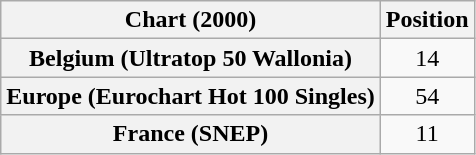<table class="wikitable sortable plainrowheaders">
<tr>
<th>Chart (2000)</th>
<th>Position</th>
</tr>
<tr>
<th scope="row">Belgium (Ultratop 50 Wallonia)</th>
<td style="text-align:center;">14</td>
</tr>
<tr>
<th scope="row">Europe (Eurochart Hot 100 Singles)</th>
<td style="text-align:center;">54</td>
</tr>
<tr>
<th scope="row">France (SNEP)</th>
<td style="text-align:center;">11</td>
</tr>
</table>
